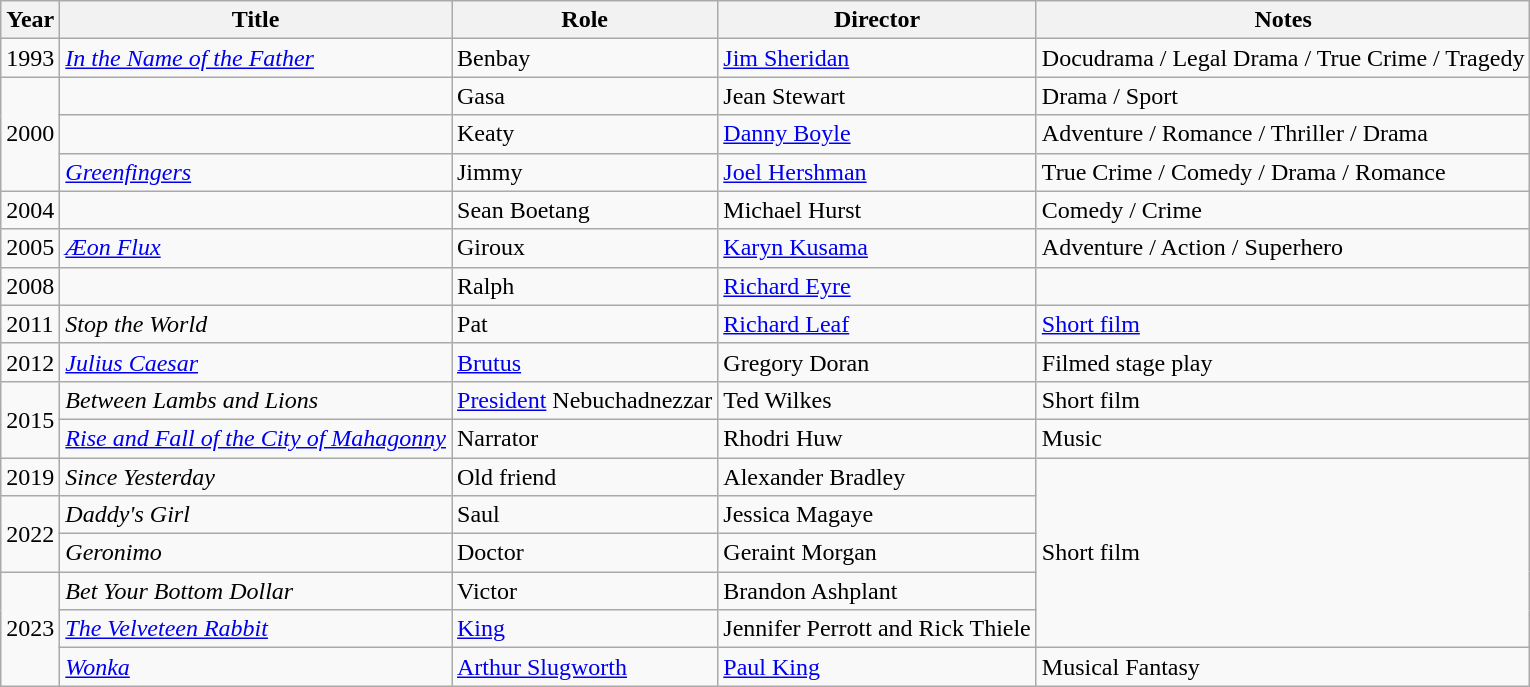<table class="wikitable sortable">
<tr>
<th>Year</th>
<th>Title</th>
<th>Role</th>
<th>Director</th>
<th>Notes</th>
</tr>
<tr>
<td>1993</td>
<td><em><a href='#'>In the Name of the Father</a></em></td>
<td>Benbay</td>
<td><a href='#'>Jim Sheridan</a></td>
<td>Docudrama / Legal Drama / True Crime / Tragedy</td>
</tr>
<tr>
<td rowspan="3">2000</td>
<td><em></em></td>
<td>Gasa</td>
<td>Jean Stewart</td>
<td>Drama / Sport</td>
</tr>
<tr>
<td><em></em></td>
<td>Keaty</td>
<td><a href='#'>Danny Boyle</a></td>
<td>Adventure / Romance / Thriller / Drama</td>
</tr>
<tr>
<td><em><a href='#'>Greenfingers</a></em></td>
<td>Jimmy</td>
<td><a href='#'>Joel Hershman</a></td>
<td>True Crime / Comedy / Drama / Romance</td>
</tr>
<tr>
<td>2004</td>
<td><em></em></td>
<td>Sean Boetang</td>
<td>Michael Hurst</td>
<td>Comedy / Crime</td>
</tr>
<tr>
<td>2005</td>
<td><em><a href='#'>Æon Flux</a></em></td>
<td>Giroux</td>
<td><a href='#'>Karyn Kusama</a></td>
<td>Adventure / Action / Superhero</td>
</tr>
<tr>
<td>2008</td>
<td><em></em></td>
<td>Ralph</td>
<td><a href='#'>Richard Eyre</a></td>
<td></td>
</tr>
<tr>
<td>2011</td>
<td><em>Stop the World</em></td>
<td>Pat</td>
<td><a href='#'>Richard Leaf</a></td>
<td><a href='#'>Short film</a></td>
</tr>
<tr>
<td>2012</td>
<td><em><a href='#'>Julius Caesar</a></em></td>
<td><a href='#'>Brutus</a></td>
<td>Gregory Doran</td>
<td>Filmed stage play</td>
</tr>
<tr>
<td rowspan="2">2015</td>
<td><em>Between Lambs and Lions</em></td>
<td><a href='#'>President</a> Nebuchadnezzar</td>
<td>Ted Wilkes</td>
<td>Short film</td>
</tr>
<tr>
<td><em><a href='#'>Rise and Fall of the City of Mahagonny</a></em></td>
<td>Narrator</td>
<td>Rhodri Huw</td>
<td>Music</td>
</tr>
<tr>
<td>2019</td>
<td><em>Since Yesterday</em></td>
<td>Old friend</td>
<td>Alexander Bradley</td>
<td rowspan="5">Short film</td>
</tr>
<tr>
<td rowspan="2">2022</td>
<td><em>Daddy's Girl</em></td>
<td>Saul</td>
<td>Jessica Magaye</td>
</tr>
<tr>
<td><em>Geronimo</em></td>
<td>Doctor</td>
<td>Geraint Morgan</td>
</tr>
<tr>
<td rowspan="3">2023</td>
<td><em>Bet Your Bottom Dollar</em></td>
<td>Victor</td>
<td>Brandon Ashplant</td>
</tr>
<tr>
<td><em><a href='#'>The Velveteen Rabbit</a></em></td>
<td><a href='#'>King</a></td>
<td>Jennifer Perrott and Rick Thiele</td>
</tr>
<tr>
<td><em><a href='#'>Wonka</a></em></td>
<td><a href='#'>Arthur Slugworth</a></td>
<td><a href='#'>Paul King</a></td>
<td>Musical Fantasy</td>
</tr>
</table>
